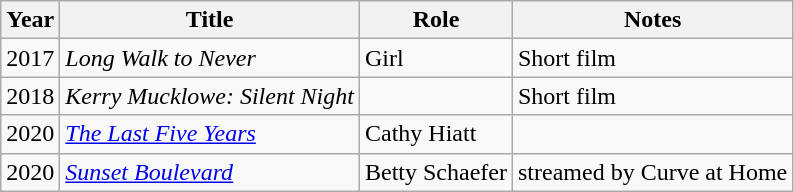<table class="wikitable">
<tr>
<th>Year</th>
<th>Title</th>
<th>Role</th>
<th>Notes</th>
</tr>
<tr>
<td>2017</td>
<td><em>Long Walk to Never</em></td>
<td>Girl</td>
<td>Short film</td>
</tr>
<tr>
<td>2018</td>
<td><em>Kerry Mucklowe: Silent Night</em></td>
<td></td>
<td>Short film</td>
</tr>
<tr>
<td>2020</td>
<td><em><a href='#'>The Last Five Years</a></em></td>
<td>Cathy Hiatt</td>
<td></td>
</tr>
<tr>
<td>2020</td>
<td><em><a href='#'>Sunset Boulevard</a></em></td>
<td>Betty Schaefer</td>
<td>streamed by Curve at Home</td>
</tr>
</table>
